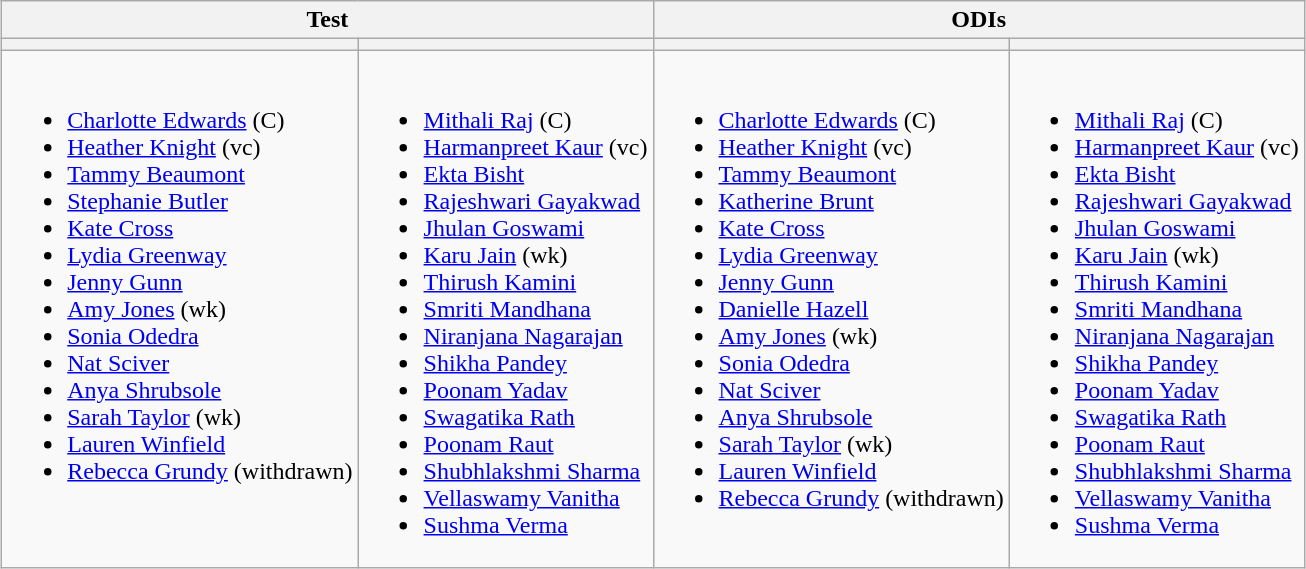<table class="wikitable" style="text-align:left; margin:auto">
<tr>
<th colspan=2>Test</th>
<th colspan=2>ODIs</th>
</tr>
<tr>
<th></th>
<th></th>
<th></th>
<th></th>
</tr>
<tr style="vertical-align:top">
<td><br><ul><li><a href='#'>Charlotte Edwards</a> (C)</li><li><a href='#'>Heather Knight</a> (vc)</li><li><a href='#'>Tammy Beaumont</a></li><li><a href='#'>Stephanie Butler</a></li><li><a href='#'>Kate Cross</a></li><li><a href='#'>Lydia Greenway</a></li><li><a href='#'>Jenny Gunn</a></li><li><a href='#'>Amy Jones</a> (wk)</li><li><a href='#'>Sonia Odedra</a></li><li><a href='#'>Nat Sciver</a></li><li><a href='#'>Anya Shrubsole</a></li><li><a href='#'>Sarah Taylor</a> (wk)</li><li><a href='#'>Lauren Winfield</a></li><li><a href='#'>Rebecca Grundy</a> (withdrawn)</li></ul></td>
<td><br><ul><li><a href='#'>Mithali Raj</a> (C)</li><li><a href='#'>Harmanpreet Kaur</a> (vc)</li><li><a href='#'>Ekta Bisht</a></li><li><a href='#'>Rajeshwari Gayakwad</a></li><li><a href='#'>Jhulan Goswami</a></li><li><a href='#'>Karu Jain</a> (wk)</li><li><a href='#'>Thirush Kamini</a></li><li><a href='#'>Smriti Mandhana</a></li><li><a href='#'>Niranjana Nagarajan</a></li><li><a href='#'>Shikha Pandey</a></li><li><a href='#'>Poonam Yadav</a></li><li><a href='#'>Swagatika Rath</a></li><li><a href='#'>Poonam Raut</a></li><li><a href='#'>Shubhlakshmi Sharma</a></li><li><a href='#'>Vellaswamy Vanitha</a></li><li><a href='#'>Sushma Verma</a></li></ul></td>
<td><br><ul><li><a href='#'>Charlotte Edwards</a> (C)</li><li><a href='#'>Heather Knight</a> (vc)</li><li><a href='#'>Tammy Beaumont</a></li><li><a href='#'>Katherine Brunt</a></li><li><a href='#'>Kate Cross</a></li><li><a href='#'>Lydia Greenway</a></li><li><a href='#'>Jenny Gunn</a></li><li><a href='#'>Danielle Hazell</a></li><li><a href='#'>Amy Jones</a> (wk)</li><li><a href='#'>Sonia Odedra</a></li><li><a href='#'>Nat Sciver</a></li><li><a href='#'>Anya Shrubsole</a></li><li><a href='#'>Sarah Taylor</a> (wk)</li><li><a href='#'>Lauren Winfield</a></li><li><a href='#'>Rebecca Grundy</a> (withdrawn)</li></ul></td>
<td><br><ul><li><a href='#'>Mithali Raj</a> (C)</li><li><a href='#'>Harmanpreet Kaur</a> (vc)</li><li><a href='#'>Ekta Bisht</a></li><li><a href='#'>Rajeshwari Gayakwad</a></li><li><a href='#'>Jhulan Goswami</a></li><li><a href='#'>Karu Jain</a> (wk)</li><li><a href='#'>Thirush Kamini</a></li><li><a href='#'>Smriti Mandhana</a></li><li><a href='#'>Niranjana Nagarajan</a></li><li><a href='#'>Shikha Pandey</a></li><li><a href='#'>Poonam Yadav</a></li><li><a href='#'>Swagatika Rath</a></li><li><a href='#'>Poonam Raut</a></li><li><a href='#'>Shubhlakshmi Sharma</a></li><li><a href='#'>Vellaswamy Vanitha</a></li><li><a href='#'>Sushma Verma</a></li></ul></td>
</tr>
</table>
